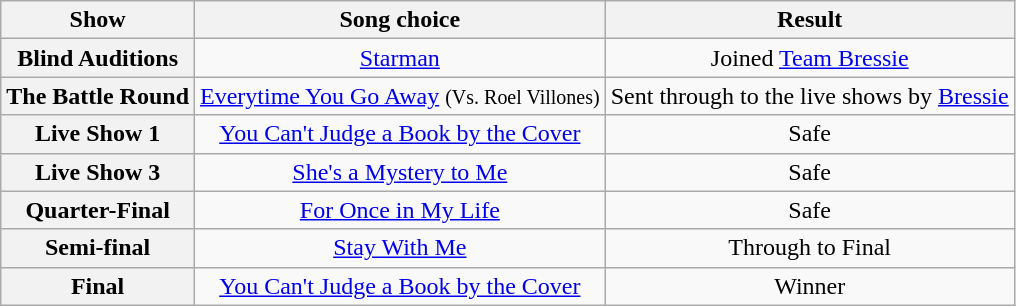<table class="wikitable" style="text-align:center;">
<tr>
<th style="text-align:centre">Show</th>
<th style="text-align:centre">Song choice</th>
<th style="text-align:centre">Result</th>
</tr>
<tr>
<th>Blind Auditions</th>
<td><a href='#'>Starman</a></td>
<td>Joined <a href='#'>Team Bressie</a></td>
</tr>
<tr>
<th>The Battle Round</th>
<td><a href='#'>Everytime You Go Away</a> <small>(Vs. Roel Villones)</small></td>
<td>Sent through to the live shows by <a href='#'>Bressie</a></td>
</tr>
<tr>
<th>Live Show 1</th>
<td><a href='#'>You Can't Judge a Book by the Cover</a></td>
<td>Safe</td>
</tr>
<tr>
<th>Live Show 3</th>
<td><a href='#'>She's a Mystery to Me</a></td>
<td>Safe</td>
</tr>
<tr>
<th>Quarter-Final</th>
<td><a href='#'>For Once in My Life</a></td>
<td>Safe</td>
</tr>
<tr>
<th>Semi-final</th>
<td><a href='#'>Stay With Me</a></td>
<td>Through to Final</td>
</tr>
<tr>
<th>Final</th>
<td><a href='#'>You Can't Judge a Book by the Cover</a></td>
<td>Winner</td>
</tr>
</table>
